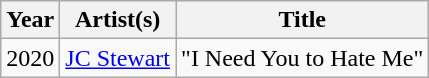<table class="wikitable">
<tr>
<th>Year</th>
<th>Artist(s)</th>
<th>Title</th>
</tr>
<tr>
<td>2020</td>
<td><a href='#'>JC Stewart</a></td>
<td>"I Need You to Hate Me"</td>
</tr>
</table>
